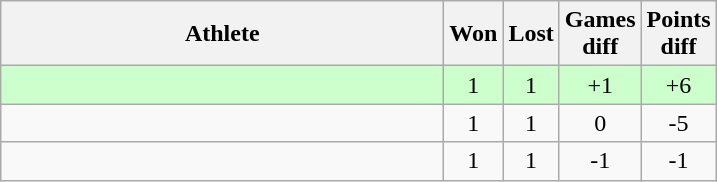<table class="wikitable">
<tr>
<th style="width:18em">Athlete</th>
<th>Won</th>
<th>Lost</th>
<th>Games<br>diff</th>
<th>Points<br>diff</th>
</tr>
<tr bgcolor="#ccffcc">
<td></td>
<td align="center">1</td>
<td align="center">1</td>
<td align="center">+1</td>
<td align="center">+6</td>
</tr>
<tr>
<td></td>
<td align="center">1</td>
<td align="center">1</td>
<td align="center">0</td>
<td align="center">-5</td>
</tr>
<tr>
<td></td>
<td align="center">1</td>
<td align="center">1</td>
<td align="center">-1</td>
<td align="center">-1</td>
</tr>
</table>
